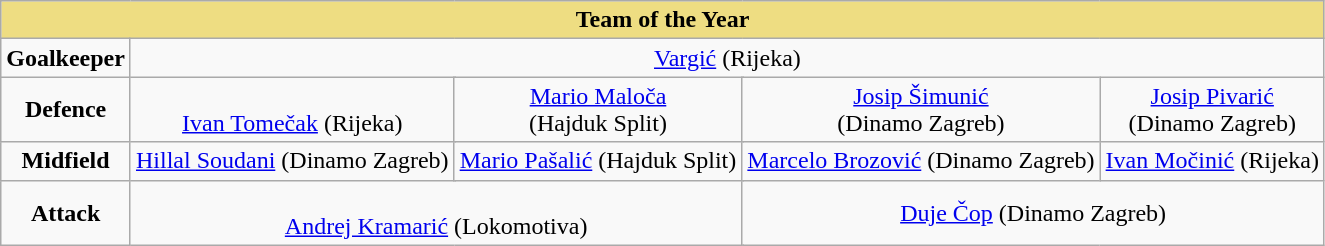<table class="wikitable" style="text-align:center">
<tr>
<th style="background-color: #eedd82"     colspan="13">Team of the Year</th>
</tr>
<tr>
<td><strong>Goalkeeper</strong></td>
<td colspan="12"> <a href='#'>Vargić</a> (Rijeka)</td>
</tr>
<tr>
<td><strong>Defence</strong></td>
<td colspan="2"><br><a href='#'>Ivan Tomečak</a>
(Rijeka)</td>
<td colspan="2"> <a href='#'>Mario Maloča</a><br>(Hajduk Split)</td>
<td colspan="2"> <a href='#'>Josip Šimunić</a><br>(Dinamo Zagreb)</td>
<td colspan="3"> <a href='#'>Josip Pivarić</a><br>(Dinamo Zagreb)</td>
</tr>
<tr>
<td><strong>Midfield</strong></td>
<td colspan="2"> <a href='#'>Hillal Soudani</a> (Dinamo Zagreb)</td>
<td colspan="2"> <a href='#'>Mario Pašalić</a> (Hajduk Split)</td>
<td colspan="2"> <a href='#'>Marcelo Brozović</a> (Dinamo Zagreb)</td>
<td colspan="4"> <a href='#'>Ivan Močinić</a> (Rijeka)</td>
</tr>
<tr>
<td><strong>Attack</strong></td>
<td colspan="4"><br> <a href='#'>Andrej Kramarić</a> (Lokomotiva)</td>
<td colspan="4"> <a href='#'>Duje Čop</a> (Dinamo Zagreb)</td>
</tr>
</table>
